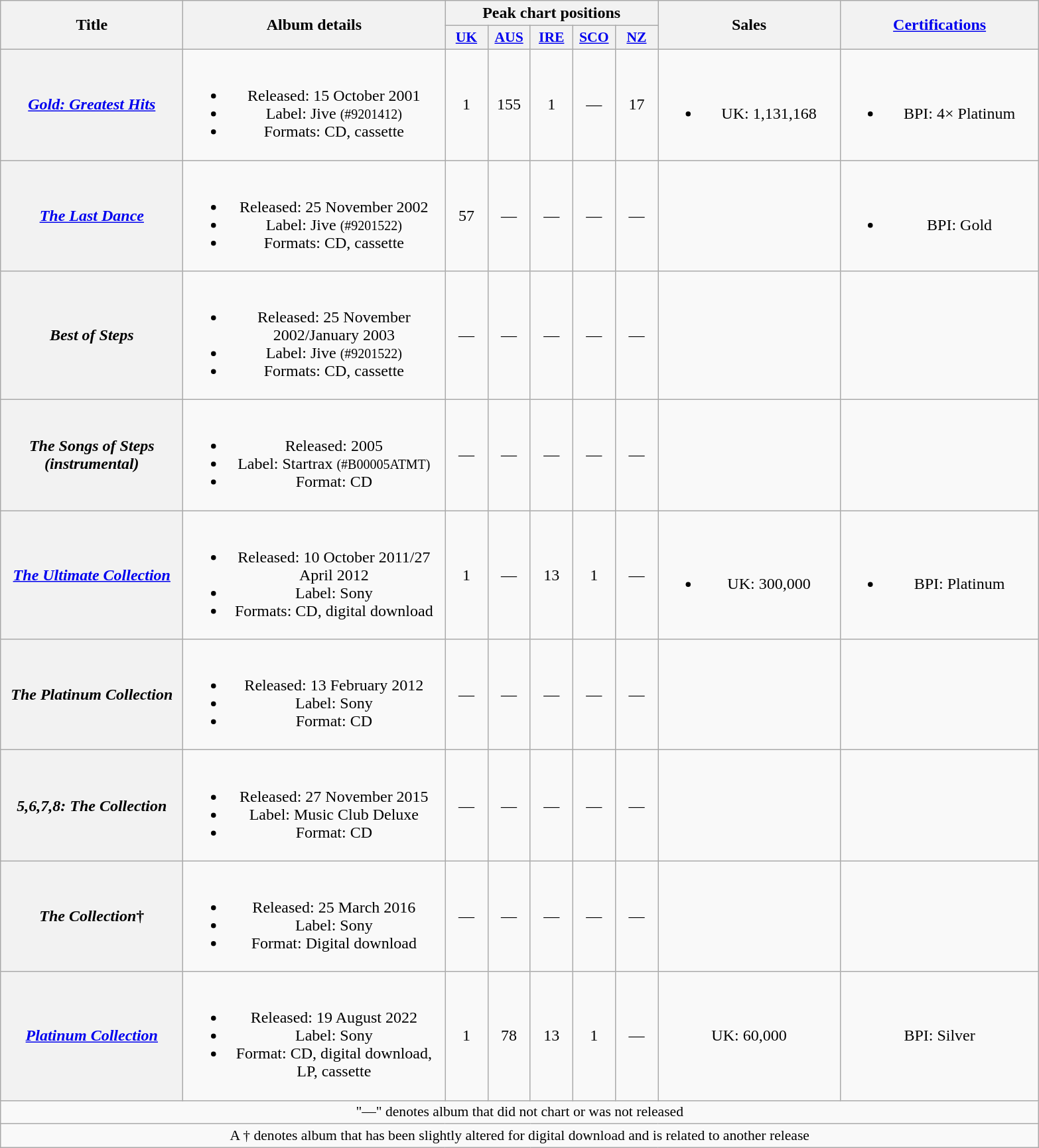<table class="wikitable plainrowheaders" style="text-align:center;" border="1">
<tr>
<th scope="col" rowspan="2" style="width:11em;">Title</th>
<th scope="col" rowspan="2" style="width:16em;">Album details</th>
<th scope="col" colspan="5">Peak chart positions</th>
<th scope="col" rowspan="2" style="width:11em;">Sales</th>
<th scope="col" rowspan="2" style="width:12em;"><a href='#'>Certifications</a></th>
</tr>
<tr>
<th scope="col" style="width:2.5em;font-size:90%;"><a href='#'>UK</a><br></th>
<th scope="col" style="width:2.5em;font-size:90%;"><a href='#'>AUS</a><br></th>
<th scope="col" style="width:2.5em;font-size:90%;"><a href='#'>IRE</a><br></th>
<th scope="col" style="width:2.5em;font-size:90%;"><a href='#'>SCO</a><br></th>
<th scope="col" style="width:2.5em;font-size:90%;"><a href='#'>NZ</a><br></th>
</tr>
<tr>
<th scope="row"><em><a href='#'>Gold: Greatest Hits</a></em></th>
<td><br><ul><li>Released: 15 October 2001</li><li>Label: Jive <small>(#9201412)</small></li><li>Formats: CD, cassette</li></ul></td>
<td>1</td>
<td>155</td>
<td>1</td>
<td>—</td>
<td>17</td>
<td><br><ul><li>UK: 1,131,168</li></ul></td>
<td><br><ul><li>BPI: 4× Platinum</li></ul></td>
</tr>
<tr>
<th scope="row"><em><a href='#'>The Last Dance</a></em></th>
<td><br><ul><li>Released: 25 November 2002</li><li>Label: Jive <small>(#9201522)</small></li><li>Formats: CD, cassette</li></ul></td>
<td>57</td>
<td>—</td>
<td>—</td>
<td>—</td>
<td>—</td>
<td></td>
<td><br><ul><li>BPI: Gold</li></ul></td>
</tr>
<tr>
<th scope="row"><em>Best of Steps</em></th>
<td><br><ul><li>Released: 25 November 2002/January 2003</li><li>Label: Jive <small>(#9201522)</small></li><li>Formats: CD, cassette</li></ul></td>
<td>—</td>
<td>—</td>
<td>—</td>
<td>—</td>
<td>—</td>
<td></td>
<td></td>
</tr>
<tr>
<th scope="row"><em>The Songs of Steps (instrumental)</em></th>
<td><br><ul><li>Released: 2005</li><li>Label: Startrax <small>(#B00005ATMT)</small></li><li>Format: CD</li></ul></td>
<td>—</td>
<td>—</td>
<td>—</td>
<td>—</td>
<td>—</td>
<td></td>
<td></td>
</tr>
<tr>
<th scope="row"><em><a href='#'>The Ultimate Collection</a></em></th>
<td><br><ul><li>Released: 10 October 2011/27 April 2012</li><li>Label: Sony</li><li>Formats: CD, digital download</li></ul></td>
<td>1</td>
<td>—</td>
<td>13</td>
<td>1</td>
<td>—</td>
<td><br><ul><li>UK: 300,000</li></ul></td>
<td><br><ul><li>BPI: Platinum</li></ul></td>
</tr>
<tr>
<th scope="row"><em>The Platinum Collection</em></th>
<td><br><ul><li>Released: 13 February 2012</li><li>Label: Sony</li><li>Format: CD</li></ul></td>
<td>—</td>
<td>—</td>
<td>—</td>
<td>—</td>
<td>—</td>
<td></td>
<td></td>
</tr>
<tr>
<th scope="row"><em>5,6,7,8: The Collection</em></th>
<td><br><ul><li>Released: 27 November 2015</li><li>Label: Music Club Deluxe</li><li>Format: CD</li></ul></td>
<td>—</td>
<td>—</td>
<td>—</td>
<td>—</td>
<td>—</td>
<td></td>
<td></td>
</tr>
<tr>
<th scope="row"><em>The Collection</em>†</th>
<td><br><ul><li>Released: 25 March 2016</li><li>Label: Sony</li><li>Format: Digital download</li></ul></td>
<td>—</td>
<td>—</td>
<td>—</td>
<td>—</td>
<td>—</td>
<td></td>
<td></td>
</tr>
<tr>
<th scope="row"><em><a href='#'>Platinum Collection</a></em></th>
<td><br><ul><li>Released: 19 August 2022</li><li>Label: Sony</li><li>Format: CD, digital download, LP, cassette</li></ul></td>
<td>1</td>
<td>78</td>
<td>13<br></td>
<td>1</td>
<td>—</td>
<td>UK: 60,000</td>
<td>BPI: Silver</td>
</tr>
<tr>
<td colspan="14" style="font-size:90%">"—" denotes album that did not chart or was not released</td>
</tr>
<tr>
<td colspan="14" style="font-size:90%">A † denotes album that has been slightly altered for digital download and is related to another release</td>
</tr>
</table>
